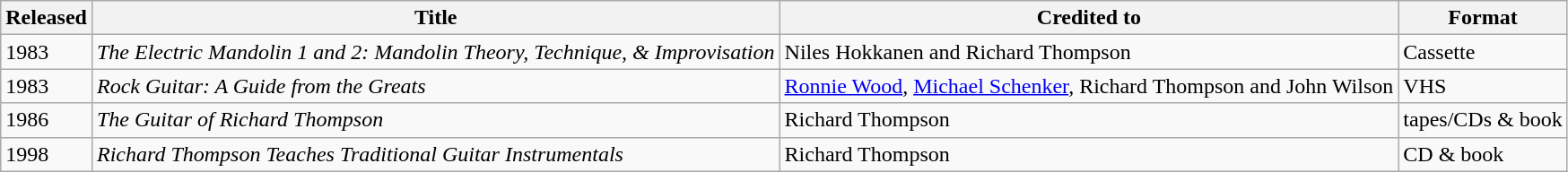<table class="wikitable">
<tr>
<th scope="col">Released</th>
<th scope="col">Title</th>
<th scope="col">Credited to</th>
<th scope="col">Format</th>
</tr>
<tr>
<td>1983</td>
<td><em>The Electric Mandolin 1 and 2: Mandolin Theory, Technique, & Improvisation</em></td>
<td>Niles Hokkanen and Richard Thompson</td>
<td>Cassette</td>
</tr>
<tr>
<td>1983</td>
<td><em>Rock Guitar: A Guide from the Greats</em></td>
<td><a href='#'>Ronnie Wood</a>, <a href='#'>Michael Schenker</a>, Richard Thompson and John Wilson</td>
<td>VHS</td>
</tr>
<tr>
<td>1986</td>
<td><em>The Guitar of Richard Thompson</em></td>
<td>Richard Thompson</td>
<td>tapes/CDs & book</td>
</tr>
<tr>
<td>1998</td>
<td><em>Richard Thompson Teaches Traditional Guitar Instrumentals</em></td>
<td>Richard Thompson</td>
<td>CD & book</td>
</tr>
</table>
